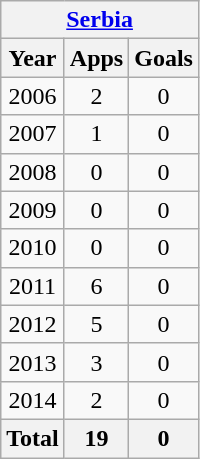<table class="wikitable" style="text-align:center">
<tr>
<th colspan="3"><a href='#'>Serbia</a></th>
</tr>
<tr>
<th>Year</th>
<th>Apps</th>
<th>Goals</th>
</tr>
<tr>
<td>2006</td>
<td>2</td>
<td>0</td>
</tr>
<tr>
<td>2007</td>
<td>1</td>
<td>0</td>
</tr>
<tr>
<td>2008</td>
<td>0</td>
<td>0</td>
</tr>
<tr>
<td>2009</td>
<td>0</td>
<td>0</td>
</tr>
<tr>
<td>2010</td>
<td>0</td>
<td>0</td>
</tr>
<tr>
<td>2011</td>
<td>6</td>
<td>0</td>
</tr>
<tr>
<td>2012</td>
<td>5</td>
<td>0</td>
</tr>
<tr>
<td>2013</td>
<td>3</td>
<td>0</td>
</tr>
<tr>
<td>2014</td>
<td>2</td>
<td>0</td>
</tr>
<tr>
<th>Total</th>
<th>19</th>
<th>0</th>
</tr>
</table>
